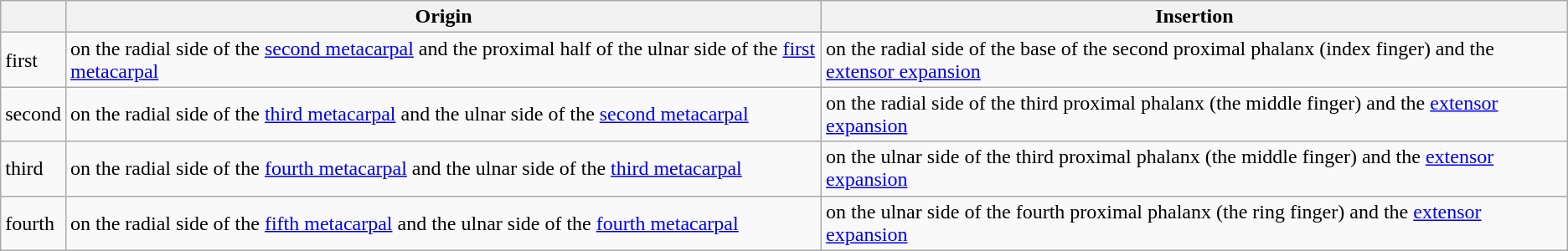<table class="wikitable">
<tr>
<th> </th>
<th>Origin</th>
<th>Insertion</th>
</tr>
<tr>
<td>first</td>
<td>on the radial side of the <a href='#'>second metacarpal</a> and the proximal half of the ulnar side of the <a href='#'>first metacarpal</a></td>
<td>on the radial side of the base of the second proximal phalanx (index finger) and the <a href='#'>extensor expansion</a></td>
</tr>
<tr>
<td>second</td>
<td>on the radial side of the <a href='#'>third metacarpal</a> and the ulnar side of the <a href='#'>second metacarpal</a></td>
<td>on the radial side of the third proximal phalanx (the middle finger) and the <a href='#'>extensor expansion</a></td>
</tr>
<tr>
<td>third</td>
<td>on the radial side of the <a href='#'>fourth metacarpal</a> and the ulnar side of the <a href='#'>third metacarpal</a></td>
<td>on the ulnar side of the third proximal phalanx (the middle finger) and the <a href='#'>extensor expansion</a></td>
</tr>
<tr>
<td>fourth</td>
<td>on the radial side of the <a href='#'>fifth metacarpal</a> and the ulnar side of the <a href='#'>fourth metacarpal</a></td>
<td>on the ulnar side of the fourth proximal phalanx (the ring finger) and the <a href='#'>extensor expansion</a></td>
</tr>
</table>
